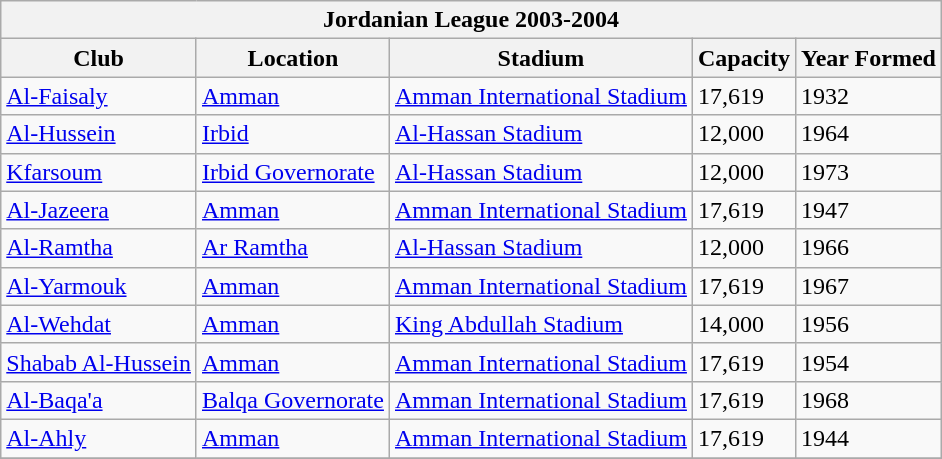<table class="wikitable">
<tr>
<th colspan="5">Jordanian  League 2003-2004</th>
</tr>
<tr>
<th>Club</th>
<th>Location</th>
<th>Stadium</th>
<th>Capacity</th>
<th>Year Formed</th>
</tr>
<tr style="vertical-align:top;">
<td><a href='#'>Al-Faisaly</a></td>
<td><a href='#'>Amman</a></td>
<td><a href='#'>Amman International Stadium</a></td>
<td>17,619</td>
<td>1932</td>
</tr>
<tr style="vertical-align:top;">
<td><a href='#'>Al-Hussein</a></td>
<td><a href='#'>Irbid</a></td>
<td><a href='#'>Al-Hassan Stadium</a></td>
<td>12,000</td>
<td>1964</td>
</tr>
<tr style="vertical-align:top;">
<td><a href='#'>Kfarsoum</a></td>
<td><a href='#'>Irbid Governorate</a></td>
<td><a href='#'>Al-Hassan Stadium</a></td>
<td>12,000</td>
<td>1973</td>
</tr>
<tr style="vertical-align:top;">
<td><a href='#'>Al-Jazeera</a></td>
<td><a href='#'>Amman</a></td>
<td><a href='#'>Amman International Stadium</a></td>
<td>17,619</td>
<td>1947</td>
</tr>
<tr style="vertical-align:top;">
<td><a href='#'>Al-Ramtha</a></td>
<td><a href='#'>Ar Ramtha</a></td>
<td><a href='#'>Al-Hassan Stadium</a></td>
<td>12,000</td>
<td>1966</td>
</tr>
<tr style="vertical-align:top;">
<td><a href='#'>Al-Yarmouk</a></td>
<td><a href='#'>Amman</a></td>
<td><a href='#'>Amman International Stadium</a></td>
<td>17,619</td>
<td>1967</td>
</tr>
<tr style="vertical-align:top;">
<td><a href='#'>Al-Wehdat</a></td>
<td><a href='#'>Amman</a></td>
<td><a href='#'>King Abdullah Stadium</a></td>
<td>14,000</td>
<td>1956</td>
</tr>
<tr style="vertical-align:top;">
<td><a href='#'>Shabab Al-Hussein</a></td>
<td><a href='#'>Amman</a></td>
<td><a href='#'>Amman International Stadium</a></td>
<td>17,619</td>
<td>1954</td>
</tr>
<tr style="vertical-align:top;">
<td><a href='#'>Al-Baqa'a</a></td>
<td><a href='#'>Balqa Governorate </a></td>
<td><a href='#'>Amman International Stadium</a></td>
<td>17,619</td>
<td>1968</td>
</tr>
<tr style="vertical-align:top;">
<td><a href='#'>Al-Ahly</a></td>
<td><a href='#'>Amman</a></td>
<td><a href='#'>Amman International Stadium</a></td>
<td>17,619</td>
<td>1944</td>
</tr>
<tr>
</tr>
</table>
